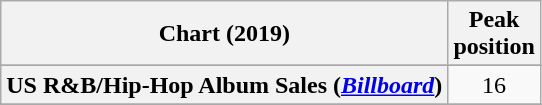<table class="wikitable sortable plainrowheaders" style="text-align:center">
<tr>
<th scope="col">Chart (2019)</th>
<th scope="col">Peak<br>position</th>
</tr>
<tr>
</tr>
<tr>
</tr>
<tr>
</tr>
<tr>
<th scope="row">US R&B/Hip-Hop Album Sales (<em><a href='#'>Billboard</a></em>)</th>
<td>16</td>
</tr>
<tr>
</tr>
</table>
